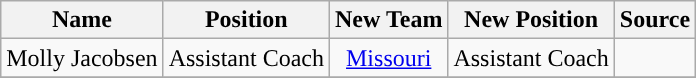<table class="wikitable">
<tr>
<th style="text-align:center; ">Name</th>
<th style="text-align:center; ">Position</th>
<th style="text-align:center; ">New Team</th>
<th style="text-align:center; ">New Position</th>
<th style="text-align:center; ">Source</th>
</tr>
<tr align="center">
<td>Molly Jacobsen</td>
<td>Assistant Coach</td>
<td><a href='#'>Missouri</a></td>
<td>Assistant Coach</td>
<td></td>
</tr>
<tr>
</tr>
</table>
